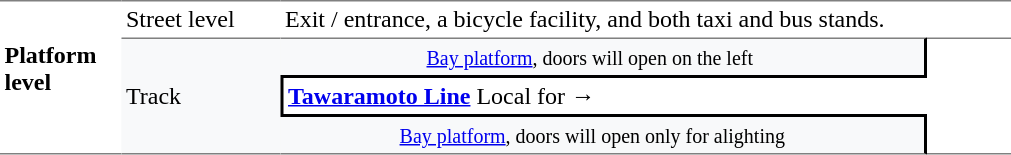<table border=0 cellspacing=0 cellpadding=3>
<tr>
<td style="border-top: 1px solid gray;" width=75></td>
<td style="border-top: 1px solid gray;" valign=top width=100>Street level</td>
<td style="border-top: 1px solid gray;" valign=top width=425>Exit / entrance, a bicycle facility, and both taxi and bus stands.</td>
<td style="border-top: 1px solid gray;" width=50></td>
</tr>
<tr>
<td style="border-bottom: 1px solid gray;" rowspan=3 valign=top><strong>Platform level</strong></td>
<td style="border-top: 1px solid gray; background-color: #f8f9fa;"></td>
<td style="border-top: 1px solid gray; border-right: 2px solid black; border-bottom: 2px solid black; background-color: #f8f9fa;" align=center><small><a href='#'>Bay platform</a>, doors will open on the left     </small></td>
<td style="border-top: 1px solid gray; border-bottom: 1px solid gray;" rowspan=3></td>
</tr>
<tr>
<td style="background-color: #f8f9fa;">Track</td>
<td style="border-left: 2px solid black;"> <strong><a href='#'>Tawaramoto Line</a></strong>  Local for  →</td>
</tr>
<tr>
<td style="border-bottom: 1px solid gray; background-color: #f8f9fa;"></td>
<td style="border-top: 2px solid black; border-right: 2px solid black; border-bottom: 1px solid gray; background-color: #f8f9fa;" align=center><small><a href='#'>Bay platform</a>, doors will open only for alighting    </small></td>
</tr>
</table>
